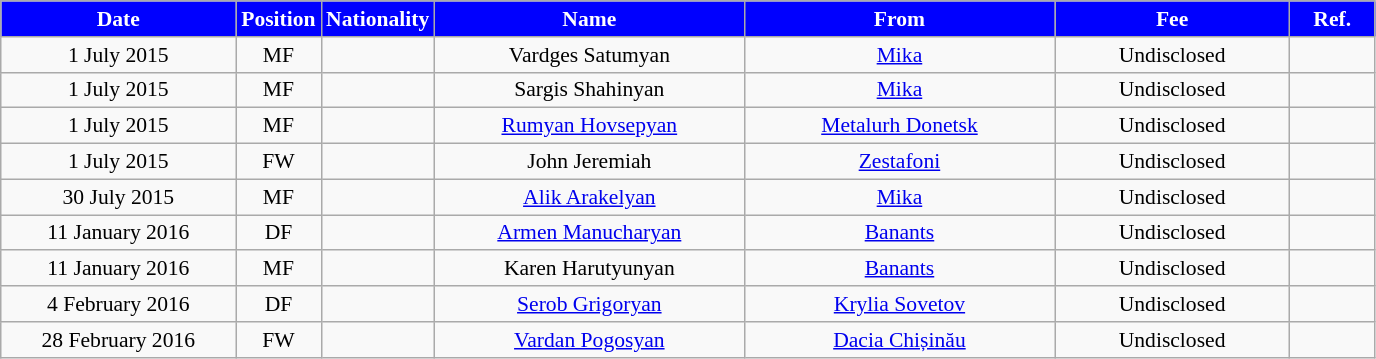<table class="wikitable"  style="text-align:center; font-size:90%; ">
<tr>
<th style="background:#0000FF; color:white; width:150px;">Date</th>
<th style="background:#0000FF; color:white; width:50px;">Position</th>
<th style="background:#0000FF; color:white; width:50px;">Nationality</th>
<th style="background:#0000FF; color:white; width:200px;">Name</th>
<th style="background:#0000FF; color:white; width:200px;">From</th>
<th style="background:#0000FF; color:white; width:150px;">Fee</th>
<th style="background:#0000FF; color:white; width:50px;">Ref.</th>
</tr>
<tr>
<td>1 July 2015</td>
<td>MF</td>
<td></td>
<td>Vardges Satumyan</td>
<td><a href='#'>Mika</a></td>
<td>Undisclosed</td>
<td></td>
</tr>
<tr>
<td>1 July 2015</td>
<td>MF</td>
<td></td>
<td>Sargis Shahinyan</td>
<td><a href='#'>Mika</a></td>
<td>Undisclosed</td>
<td></td>
</tr>
<tr>
<td>1 July 2015</td>
<td>MF</td>
<td></td>
<td><a href='#'>Rumyan Hovsepyan</a></td>
<td><a href='#'>Metalurh Donetsk</a></td>
<td>Undisclosed</td>
<td></td>
</tr>
<tr>
<td>1 July 2015</td>
<td>FW</td>
<td></td>
<td>John Jeremiah</td>
<td><a href='#'>Zestafoni</a></td>
<td>Undisclosed</td>
<td></td>
</tr>
<tr>
<td>30 July 2015</td>
<td>MF</td>
<td></td>
<td><a href='#'>Alik Arakelyan</a></td>
<td><a href='#'>Mika</a></td>
<td>Undisclosed</td>
<td></td>
</tr>
<tr>
<td>11 January 2016</td>
<td>DF</td>
<td></td>
<td><a href='#'>Armen Manucharyan</a></td>
<td><a href='#'>Banants</a></td>
<td>Undisclosed</td>
<td></td>
</tr>
<tr>
<td>11 January 2016</td>
<td>MF</td>
<td></td>
<td>Karen Harutyunyan</td>
<td><a href='#'>Banants</a></td>
<td>Undisclosed</td>
<td></td>
</tr>
<tr>
<td>4 February 2016</td>
<td>DF</td>
<td></td>
<td><a href='#'>Serob Grigoryan</a></td>
<td><a href='#'>Krylia Sovetov</a></td>
<td>Undisclosed</td>
<td></td>
</tr>
<tr>
<td>28 February 2016</td>
<td>FW</td>
<td></td>
<td><a href='#'>Vardan Pogosyan</a></td>
<td><a href='#'>Dacia Chișinău</a></td>
<td>Undisclosed</td>
<td></td>
</tr>
</table>
